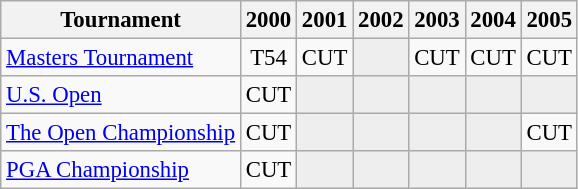<table class="wikitable" style="font-size:95%;text-align:center;">
<tr>
<th>Tournament</th>
<th>2000</th>
<th>2001</th>
<th>2002</th>
<th>2003</th>
<th>2004</th>
<th>2005</th>
</tr>
<tr>
<td align=left><a href='#'>Masters Tournament</a></td>
<td>T54</td>
<td>CUT</td>
<td style="background:#eeeeee;"></td>
<td>CUT</td>
<td>CUT</td>
<td>CUT</td>
</tr>
<tr>
<td align=left><a href='#'>U.S. Open</a></td>
<td>CUT</td>
<td style="background:#eeeeee;"></td>
<td style="background:#eeeeee;"></td>
<td style="background:#eeeeee;"></td>
<td style="background:#eeeeee;"></td>
<td style="background:#eeeeee;"></td>
</tr>
<tr>
<td align=left><a href='#'>The Open Championship</a></td>
<td>CUT</td>
<td style="background:#eeeeee;"></td>
<td style="background:#eeeeee;"></td>
<td style="background:#eeeeee;"></td>
<td style="background:#eeeeee;"></td>
<td>CUT</td>
</tr>
<tr>
<td align=left><a href='#'>PGA Championship</a></td>
<td>CUT</td>
<td style="background:#eeeeee;"></td>
<td style="background:#eeeeee;"></td>
<td style="background:#eeeeee;"></td>
<td style="background:#eeeeee;"></td>
<td style="background:#eeeeee;"></td>
</tr>
</table>
